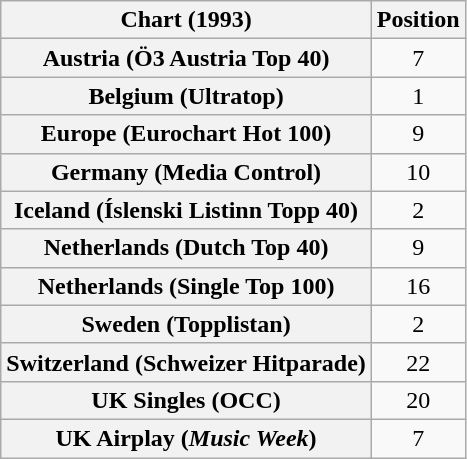<table class="wikitable sortable plainrowheaders">
<tr>
<th>Chart (1993)</th>
<th>Position</th>
</tr>
<tr>
<th scope="row">Austria (Ö3 Austria Top 40)</th>
<td align="center">7</td>
</tr>
<tr>
<th scope="row">Belgium (Ultratop)</th>
<td align="center">1</td>
</tr>
<tr>
<th scope="row">Europe (Eurochart Hot 100)</th>
<td align="center">9</td>
</tr>
<tr>
<th scope="row">Germany (Media Control)</th>
<td align="center">10</td>
</tr>
<tr>
<th scope="row">Iceland (Íslenski Listinn Topp 40)</th>
<td align="center">2</td>
</tr>
<tr>
<th scope="row">Netherlands (Dutch Top 40)</th>
<td align="center">9</td>
</tr>
<tr>
<th scope="row">Netherlands (Single Top 100)</th>
<td align="center">16</td>
</tr>
<tr>
<th scope="row">Sweden (Topplistan)</th>
<td align="center">2</td>
</tr>
<tr>
<th scope="row">Switzerland (Schweizer Hitparade)</th>
<td align="center">22</td>
</tr>
<tr>
<th scope="row">UK Singles (OCC)</th>
<td align="center">20</td>
</tr>
<tr>
<th scope="row">UK Airplay (<em>Music Week</em>)</th>
<td align="center">7</td>
</tr>
</table>
